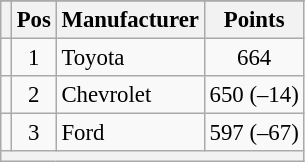<table class="wikitable" style="font-size:95%">
<tr>
</tr>
<tr>
<th></th>
<th>Pos</th>
<th>Manufacturer</th>
<th>Points</th>
</tr>
<tr>
<td align="left"></td>
<td style="text-align:center;">1</td>
<td>Toyota</td>
<td style="text-align:center;">664</td>
</tr>
<tr>
<td align="left"></td>
<td style="text-align:center;">2</td>
<td>Chevrolet</td>
<td style="text-align:center;">650 (–14)</td>
</tr>
<tr>
<td align="left"></td>
<td style="text-align:center;">3</td>
<td>Ford</td>
<td style="text-align:center;">597 (–67)</td>
</tr>
<tr class="sortbottom">
<th colspan="9"></th>
</tr>
</table>
